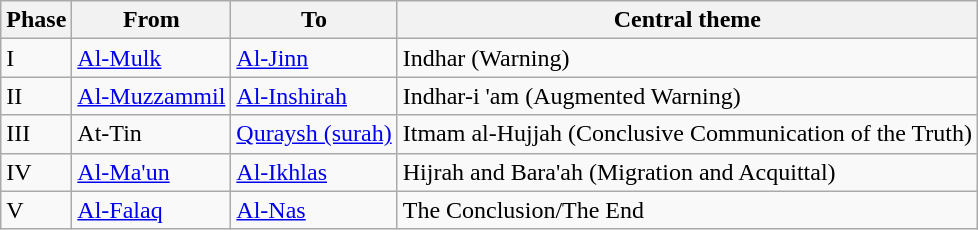<table class="wikitable">
<tr>
<th>Phase</th>
<th>From</th>
<th>To</th>
<th>Central theme</th>
</tr>
<tr>
<td>I</td>
<td><a href='#'>Al-Mulk</a> </td>
<td><a href='#'>Al-Jinn</a> </td>
<td>Indhar (Warning)</td>
</tr>
<tr>
<td>II</td>
<td><a href='#'>Al-Muzzammil</a> </td>
<td><a href='#'>Al-Inshirah</a> </td>
<td>Indhar-i 'am (Augmented Warning)</td>
</tr>
<tr>
<td>III</td>
<td>At-Tin </td>
<td><a href='#'>Quraysh (surah)</a> </td>
<td>Itmam al-Hujjah (Conclusive Communication of the Truth)</td>
</tr>
<tr>
<td>IV</td>
<td><a href='#'>Al-Ma'un</a> </td>
<td><a href='#'>Al-Ikhlas</a> </td>
<td>Hijrah and Bara'ah (Migration and Acquittal)</td>
</tr>
<tr>
<td>V</td>
<td><a href='#'>Al-Falaq</a> </td>
<td><a href='#'>Al-Nas</a> </td>
<td>The Conclusion/The End</td>
</tr>
</table>
